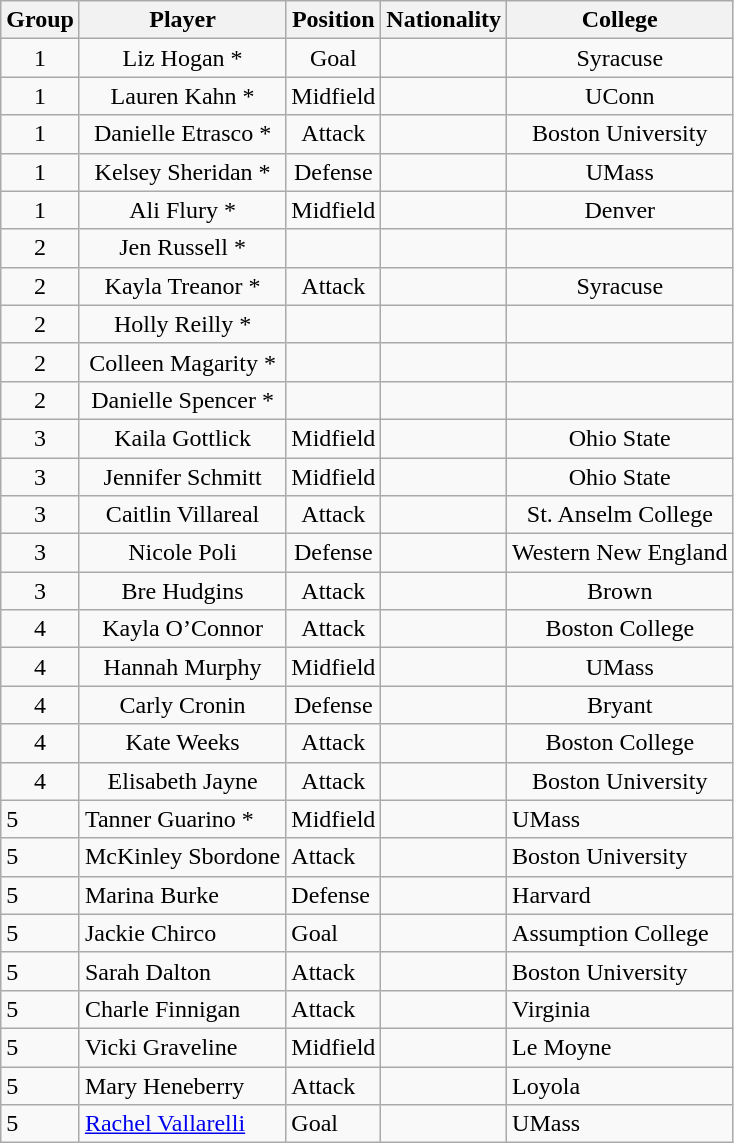<table class="wikitable">
<tr style="text-align:center;">
<th>Group</th>
<th>Player</th>
<th>Position</th>
<th>Nationality</th>
<th>College</th>
</tr>
<tr style="text-align:center;">
<td>1</td>
<td>Liz Hogan *</td>
<td>Goal</td>
<td></td>
<td>Syracuse</td>
</tr>
<tr style="text-align:center;">
<td>1</td>
<td>Lauren Kahn *</td>
<td>Midfield</td>
<td></td>
<td>UConn</td>
</tr>
<tr style="text-align:center;">
<td>1</td>
<td>Danielle Etrasco *</td>
<td>Attack</td>
<td></td>
<td>Boston University</td>
</tr>
<tr style="text-align:center;">
<td>1</td>
<td>Kelsey Sheridan *</td>
<td>Defense</td>
<td></td>
<td>UMass</td>
</tr>
<tr style="text-align:center;">
<td>1</td>
<td>Ali Flury *</td>
<td>Midfield</td>
<td></td>
<td>Denver</td>
</tr>
<tr style="text-align:center;">
<td>2</td>
<td>Jen Russell *</td>
<td></td>
<td></td>
<td></td>
</tr>
<tr style="text-align:center;">
<td>2</td>
<td>Kayla Treanor *</td>
<td>Attack</td>
<td></td>
<td>Syracuse</td>
</tr>
<tr style="text-align:center;">
<td>2</td>
<td>Holly Reilly *</td>
<td></td>
<td></td>
<td></td>
</tr>
<tr style="text-align:center;">
<td>2</td>
<td>Colleen Magarity *</td>
<td></td>
<td></td>
<td></td>
</tr>
<tr style="text-align:center;">
<td>2</td>
<td>Danielle Spencer *</td>
<td></td>
<td></td>
<td></td>
</tr>
<tr style="text-align:center;">
<td>3</td>
<td>Kaila Gottlick</td>
<td>Midfield</td>
<td></td>
<td>Ohio State</td>
</tr>
<tr style="text-align:center;">
<td>3</td>
<td>Jennifer Schmitt</td>
<td>Midfield</td>
<td></td>
<td>Ohio State</td>
</tr>
<tr style="text-align:center;">
<td>3</td>
<td>Caitlin Villareal</td>
<td>Attack</td>
<td></td>
<td>St. Anselm College</td>
</tr>
<tr style="text-align:center;">
<td>3</td>
<td>Nicole Poli</td>
<td>Defense</td>
<td></td>
<td>Western New England</td>
</tr>
<tr style="text-align:center;">
<td>3</td>
<td>Bre Hudgins</td>
<td>Attack</td>
<td></td>
<td>Brown</td>
</tr>
<tr style="text-align:center;">
<td>4</td>
<td>Kayla O’Connor</td>
<td>Attack</td>
<td></td>
<td>Boston College</td>
</tr>
<tr style="text-align:center;">
<td>4</td>
<td>Hannah Murphy</td>
<td>Midfield</td>
<td></td>
<td>UMass</td>
</tr>
<tr style="text-align:center;">
<td>4</td>
<td>Carly Cronin</td>
<td>Defense</td>
<td></td>
<td>Bryant</td>
</tr>
<tr style="text-align:center;">
<td>4</td>
<td>Kate Weeks</td>
<td>Attack</td>
<td></td>
<td>Boston College</td>
</tr>
<tr style="text-align:center;">
<td>4</td>
<td>Elisabeth Jayne</td>
<td>Attack</td>
<td></td>
<td>Boston University</td>
</tr>
<tr>
<td>5</td>
<td>Tanner Guarino *</td>
<td>Midfield</td>
<td></td>
<td>UMass</td>
</tr>
<tr>
<td>5</td>
<td>McKinley Sbordone</td>
<td>Attack</td>
<td></td>
<td>Boston University</td>
</tr>
<tr>
<td>5</td>
<td>Marina Burke</td>
<td>Defense</td>
<td></td>
<td>Harvard</td>
</tr>
<tr>
<td>5</td>
<td>Jackie Chirco</td>
<td>Goal</td>
<td></td>
<td>Assumption College</td>
</tr>
<tr>
<td>5</td>
<td>Sarah Dalton</td>
<td>Attack</td>
<td></td>
<td>Boston University</td>
</tr>
<tr>
<td>5</td>
<td>Charle Finnigan</td>
<td>Attack</td>
<td></td>
<td>Virginia</td>
</tr>
<tr>
<td>5</td>
<td>Vicki Graveline</td>
<td>Midfield</td>
<td></td>
<td>Le Moyne</td>
</tr>
<tr>
<td>5</td>
<td>Mary Heneberry</td>
<td>Attack</td>
<td></td>
<td>Loyola</td>
</tr>
<tr>
<td>5</td>
<td><a href='#'>Rachel Vallarelli</a></td>
<td>Goal</td>
<td></td>
<td>UMass</td>
</tr>
</table>
